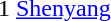<table cellspacing="0" cellpadding="0">
<tr>
<td><div>1 </div></td>
<td><a href='#'>Shenyang</a></td>
</tr>
</table>
